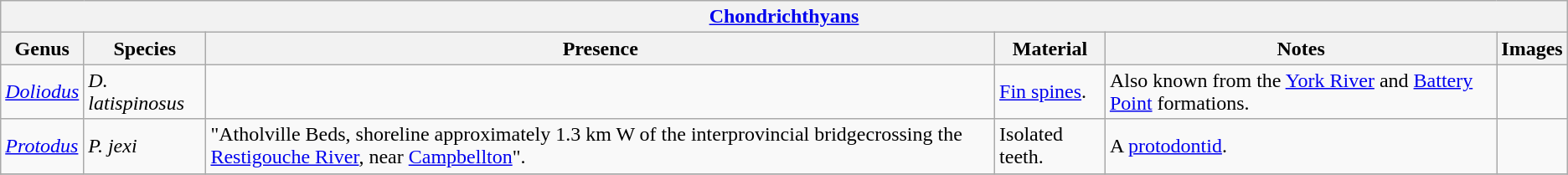<table class="wikitable" align="center">
<tr>
<th colspan="6" align="center"><strong><a href='#'>Chondrichthyans</a></strong></th>
</tr>
<tr>
<th>Genus</th>
<th>Species</th>
<th>Presence</th>
<th><strong>Material</strong></th>
<th>Notes</th>
<th>Images</th>
</tr>
<tr>
<td><em><a href='#'>Doliodus</a></em></td>
<td><em>D. latispinosus</em></td>
<td></td>
<td><a href='#'>Fin spines</a>.</td>
<td>Also known from the <a href='#'>York River</a> and <a href='#'>Battery Point</a> formations.</td>
<td></td>
</tr>
<tr>
<td><em><a href='#'>Protodus</a></em></td>
<td><em>P. jexi</em></td>
<td>"Atholville Beds, shoreline approximately 1.3 km W of the interprovincial bridgecrossing the <a href='#'>Restigouche River</a>, near <a href='#'>Campbellton</a>".</td>
<td>Isolated teeth.</td>
<td>A <a href='#'>protodontid</a>.</td>
<td></td>
</tr>
<tr>
</tr>
</table>
